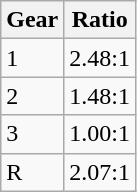<table class=wikitable>
<tr>
<th>Gear</th>
<th>Ratio</th>
</tr>
<tr>
<td>1</td>
<td>2.48:1</td>
</tr>
<tr>
<td>2</td>
<td>1.48:1</td>
</tr>
<tr>
<td>3</td>
<td>1.00:1</td>
</tr>
<tr>
<td>R</td>
<td>2.07:1</td>
</tr>
</table>
